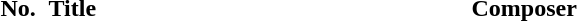<table cellpadding="1" cellspacing="0">
<tr>
<th width=30 align=left>No.</th>
<th width=280 align=left>Title</th>
<th width=150 align=left>Composer</th>
</tr>
</table>
